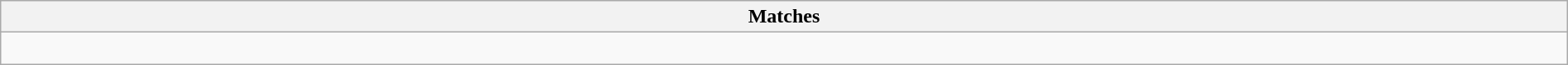<table class="wikitable collapsible collapsed" style="width:100%;">
<tr>
<th>Matches</th>
</tr>
<tr>
<td><br></td>
</tr>
</table>
